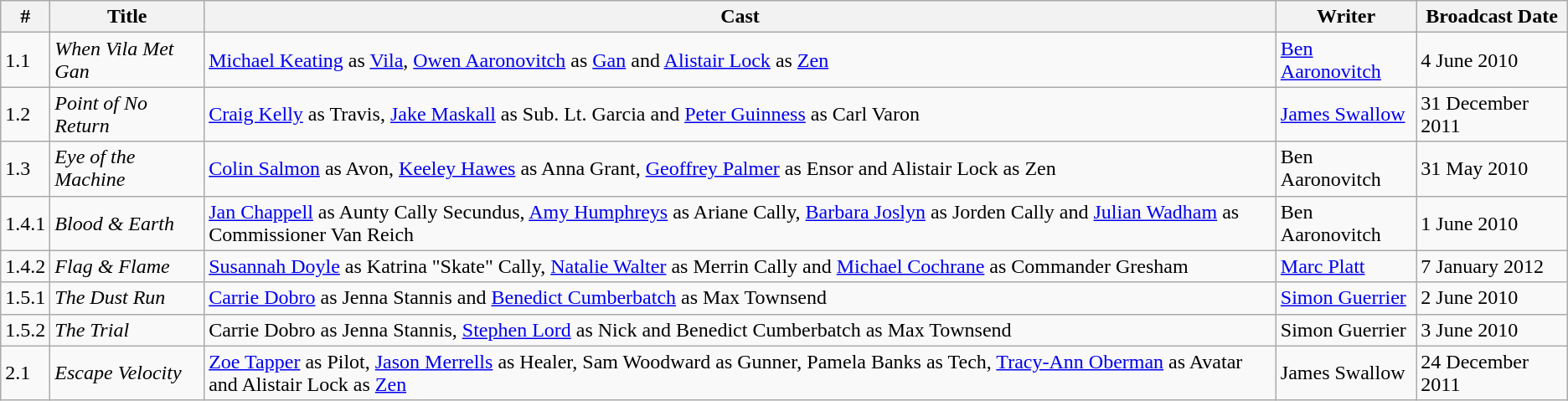<table class="wikitable">
<tr>
<th>#</th>
<th>Title</th>
<th>Cast</th>
<th>Writer</th>
<th>Broadcast Date</th>
</tr>
<tr>
<td>1.1</td>
<td><em>When Vila Met Gan</em></td>
<td><a href='#'>Michael Keating</a> as <a href='#'>Vila</a>, <a href='#'>Owen Aaronovitch</a> as <a href='#'>Gan</a> and <a href='#'>Alistair Lock</a> as <a href='#'>Zen</a></td>
<td><a href='#'>Ben Aaronovitch</a></td>
<td>4 June 2010</td>
</tr>
<tr>
<td>1.2</td>
<td><em>Point of No Return</em></td>
<td><a href='#'>Craig Kelly</a> as Travis, <a href='#'>Jake Maskall</a>  as Sub. Lt. Garcia and <a href='#'>Peter Guinness</a> as Carl Varon</td>
<td><a href='#'>James Swallow</a></td>
<td>31 December 2011</td>
</tr>
<tr>
<td>1.3</td>
<td><em>Eye of the Machine</em></td>
<td><a href='#'>Colin Salmon</a> as Avon, <a href='#'>Keeley Hawes</a> as Anna Grant, <a href='#'>Geoffrey Palmer</a> as Ensor and Alistair Lock as Zen</td>
<td>Ben Aaronovitch</td>
<td>31 May 2010</td>
</tr>
<tr>
<td>1.4.1</td>
<td><em>Blood & Earth</em></td>
<td><a href='#'>Jan Chappell</a> as Aunty Cally Secundus, <a href='#'>Amy Humphreys</a> as Ariane Cally, <a href='#'>Barbara Joslyn</a> as Jorden Cally and <a href='#'>Julian Wadham</a> as Commissioner Van Reich</td>
<td>Ben Aaronovitch</td>
<td>1 June 2010</td>
</tr>
<tr>
<td>1.4.2</td>
<td><em>Flag & Flame</em></td>
<td><a href='#'>Susannah Doyle</a> as Katrina "Skate" Cally, <a href='#'>Natalie Walter</a> as Merrin Cally and <a href='#'>Michael Cochrane</a> as Commander Gresham</td>
<td><a href='#'>Marc Platt</a></td>
<td>7 January 2012</td>
</tr>
<tr>
<td>1.5.1</td>
<td><em>The Dust Run</em></td>
<td><a href='#'>Carrie Dobro</a> as Jenna Stannis and <a href='#'>Benedict Cumberbatch</a> as Max Townsend</td>
<td><a href='#'>Simon Guerrier</a></td>
<td>2 June 2010</td>
</tr>
<tr>
<td>1.5.2</td>
<td><em>The Trial</em></td>
<td>Carrie Dobro as Jenna Stannis, <a href='#'>Stephen Lord</a> as Nick and Benedict Cumberbatch as Max Townsend</td>
<td>Simon Guerrier</td>
<td>3 June 2010</td>
</tr>
<tr>
<td>2.1</td>
<td><em>Escape Velocity</em></td>
<td><a href='#'>Zoe Tapper</a> as Pilot, <a href='#'>Jason Merrells</a> as Healer, Sam Woodward as Gunner, Pamela Banks as Tech, <a href='#'>Tracy-Ann Oberman</a> as Avatar and Alistair Lock as <a href='#'>Zen</a></td>
<td>James Swallow</td>
<td>24 December 2011</td>
</tr>
</table>
